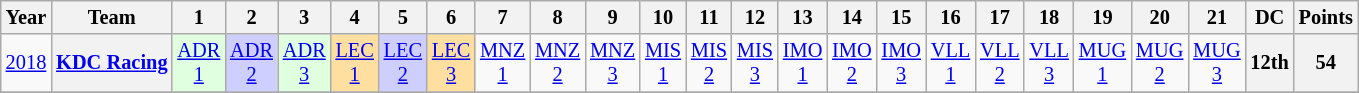<table class="wikitable" style="text-align:center; font-size:85%">
<tr>
<th>Year</th>
<th>Team</th>
<th>1</th>
<th>2</th>
<th>3</th>
<th>4</th>
<th>5</th>
<th>6</th>
<th>7</th>
<th>8</th>
<th>9</th>
<th>10</th>
<th>11</th>
<th>12</th>
<th>13</th>
<th>14</th>
<th>15</th>
<th>16</th>
<th>17</th>
<th>18</th>
<th>19</th>
<th>20</th>
<th>21</th>
<th>DC</th>
<th>Points</th>
</tr>
<tr>
<td><a href='#'>2018</a></td>
<th nowrap><a href='#'>KDC Racing</a></th>
<td style="background:#dfffdf"><a href='#'>ADR<br>1</a><br></td>
<td style="background:#cfcfff"><a href='#'>ADR<br>2</a><br></td>
<td style="background:#dfffdf"><a href='#'>ADR<br>3</a><br></td>
<td style="background:#ffdf9f"><a href='#'>LEC<br>1</a><br></td>
<td style="background:#cfcfff"><a href='#'>LEC<br>2</a><br></td>
<td style="background:#ffdf9f"><a href='#'>LEC<br>3</a><br></td>
<td><a href='#'>MNZ<br>1</a></td>
<td><a href='#'>MNZ<br>2</a></td>
<td><a href='#'>MNZ<br>3</a></td>
<td><a href='#'>MIS<br>1</a></td>
<td><a href='#'>MIS<br>2</a></td>
<td><a href='#'>MIS<br>3</a></td>
<td><a href='#'>IMO<br>1</a></td>
<td><a href='#'>IMO<br>2</a></td>
<td><a href='#'>IMO<br>3</a></td>
<td><a href='#'>VLL<br>1</a></td>
<td><a href='#'>VLL<br>2</a></td>
<td><a href='#'>VLL<br>3</a></td>
<td><a href='#'>MUG<br>1</a></td>
<td><a href='#'>MUG<br>2</a></td>
<td><a href='#'>MUG<br>3</a></td>
<th>12th</th>
<th>54</th>
</tr>
<tr>
</tr>
</table>
